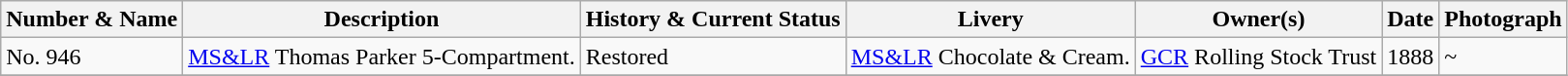<table class="wikitable">
<tr>
<th>Number & Name</th>
<th>Description</th>
<th>History & Current Status</th>
<th>Livery</th>
<th>Owner(s)</th>
<th>Date</th>
<th>Photograph</th>
</tr>
<tr>
<td>No. 946</td>
<td><a href='#'>MS&LR</a> Thomas Parker 5-Compartment.</td>
<td>Restored</td>
<td><a href='#'>MS&LR</a> Chocolate & Cream.</td>
<td><a href='#'>GCR</a> Rolling Stock Trust</td>
<td>1888</td>
<td>~</td>
</tr>
<tr>
</tr>
</table>
